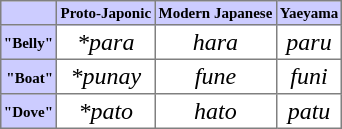<table border="1" cellpadding="2" cellspacing=0 border=" 1px solid #88a" style="margin: auto; border-collapse: collapse; text-align: center">
<tr style="background: #ccf; font-size: x-small; vertical-align: top;">
<th></th>
<th>Proto-Japonic</th>
<th>Modern Japanese</th>
<th>Yaeyama</th>
</tr>
<tr>
<th style="font-size: x-small; background: #ccf; text-align: right;">"Belly"</th>
<td><em>*para</em></td>
<td><em>hara</em></td>
<td><em>paru</em></td>
</tr>
<tr>
<th style="font-size: x-small; background: #ccf; text-align: right;">"Boat"</th>
<td><em>*punay</em></td>
<td><em>fune</em></td>
<td><em>funi</em></td>
</tr>
<tr>
<th style="font-size: x-small; background: #ccf; text-align: right;">"Dove"</th>
<td><em>*pato</em></td>
<td><em>hato</em></td>
<td><em>patu</em></td>
</tr>
</table>
